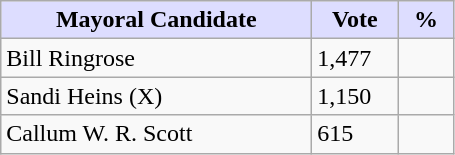<table class="wikitable">
<tr>
<th style="background:#ddf; width:200px;">Mayoral Candidate </th>
<th style="background:#ddf; width:50px;">Vote</th>
<th style="background:#ddf; width:30px;">%</th>
</tr>
<tr>
<td>Bill Ringrose</td>
<td>1,477</td>
<td></td>
</tr>
<tr>
<td>Sandi Heins (X)</td>
<td>1,150</td>
<td></td>
</tr>
<tr>
<td>Callum W. R. Scott</td>
<td>615</td>
<td></td>
</tr>
</table>
